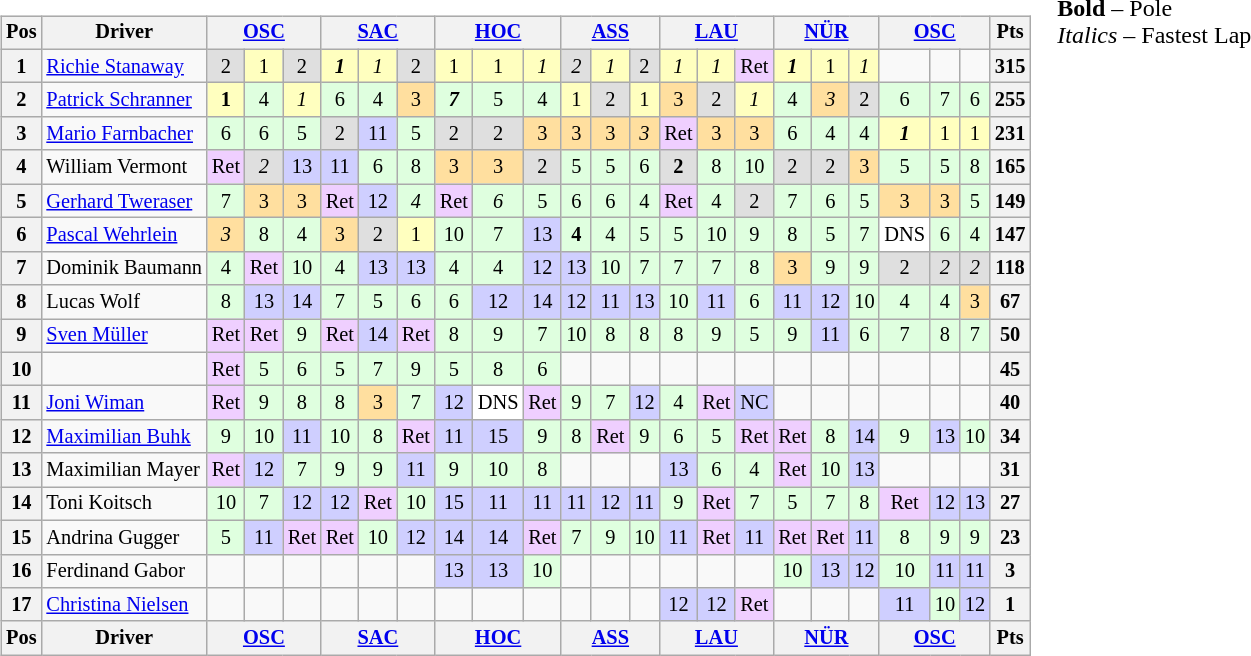<table>
<tr>
<td valign="top"><br><table align="left"| class="wikitable" style="font-size: 85%; text-align: center">
<tr valign="top">
<th valign=middle>Pos</th>
<th valign=middle>Driver</th>
<th colspan=3><a href='#'>OSC</a><br></th>
<th colspan=3><a href='#'>SAC</a><br></th>
<th colspan=3><a href='#'>HOC</a><br></th>
<th colspan=3><a href='#'>ASS</a><br></th>
<th colspan=3><a href='#'>LAU</a><br></th>
<th colspan=3><a href='#'>NÜR</a><br></th>
<th colspan=3><a href='#'>OSC</a><br></th>
<th valign="middle">Pts</th>
</tr>
<tr>
<th>1</th>
<td align="left"> <a href='#'>Richie Stanaway</a></td>
<td style="background:#DFDFDF;">2</td>
<td style="background:#FFFFBF;">1</td>
<td style="background:#DFDFDF;">2</td>
<td style="background:#FFFFBF;"><strong><em>1</em></strong></td>
<td style="background:#FFFFBF;"><em>1</em></td>
<td style="background:#DFDFDF;">2</td>
<td style="background:#FFFFBF;">1</td>
<td style="background:#FFFFBF;">1</td>
<td style="background:#FFFFBF;"><em>1</em></td>
<td style="background:#DFDFDF;"><em>2</em></td>
<td style="background:#FFFFBF;"><em>1</em></td>
<td style="background:#DFDFDF;">2</td>
<td style="background:#FFFFBF;"><em>1</em></td>
<td style="background:#FFFFBF;"><em>1</em></td>
<td style="background:#EFCFFF;">Ret</td>
<td style="background:#FFFFBF;"><strong><em>1</em></strong></td>
<td style="background:#FFFFBF;">1</td>
<td style="background:#FFFFBF;"><em>1</em></td>
<td></td>
<td></td>
<td></td>
<th>315</th>
</tr>
<tr>
<th>2</th>
<td align="left"> <a href='#'>Patrick Schranner</a></td>
<td style="background:#FFFFBF;"><strong>1</strong></td>
<td style="background:#DFFFDF;">4</td>
<td style="background:#FFFFBF;"><em>1</em></td>
<td style="background:#DFFFDF;">6</td>
<td style="background:#DFFFDF;">4</td>
<td style="background:#FFDF9F;">3</td>
<td style="background:#DFFFDF;"><strong><em>7</em></strong></td>
<td style="background:#DFFFDF;">5</td>
<td style="background:#DFFFDF;">4</td>
<td style="background:#FFFFBF;">1</td>
<td style="background:#DFDFDF;">2</td>
<td style="background:#FFFFBF;">1</td>
<td style="background:#FFDF9F;">3</td>
<td style="background:#DFDFDF;">2</td>
<td style="background:#FFFFBF;"><em>1</em></td>
<td style="background:#DFFFDF;">4</td>
<td style="background:#FFDF9F;"><em>3</em></td>
<td style="background:#DFDFDF;">2</td>
<td style="background:#DFFFDF;">6</td>
<td style="background:#DFFFDF;">7</td>
<td style="background:#DFFFDF;">6</td>
<th>255</th>
</tr>
<tr>
<th>3</th>
<td align="left"> <a href='#'>Mario Farnbacher</a></td>
<td style="background:#DFFFDF;">6</td>
<td style="background:#DFFFDF;">6</td>
<td style="background:#DFFFDF;">5</td>
<td style="background:#DFDFDF;">2</td>
<td style="background:#CFCFFF;">11</td>
<td style="background:#DFFFDF;">5</td>
<td style="background:#DFDFDF;">2</td>
<td style="background:#DFDFDF;">2</td>
<td style="background:#FFDF9F;">3</td>
<td style="background:#FFDF9F;">3</td>
<td style="background:#FFDF9F;">3</td>
<td style="background:#FFDF9F;"><em>3</em></td>
<td style="background:#EFCFFF;">Ret</td>
<td style="background:#FFDF9F;">3</td>
<td style="background:#FFDF9F;">3</td>
<td style="background:#DFFFDF;">6</td>
<td style="background:#DFFFDF;">4</td>
<td style="background:#DFFFDF;">4</td>
<td style="background:#FFFFBF;"><strong><em>1</em></strong></td>
<td style="background:#FFFFBF;">1</td>
<td style="background:#FFFFBF;">1</td>
<th>231</th>
</tr>
<tr>
<th>4</th>
<td align="left"> William Vermont</td>
<td style="background:#EFCFFF;">Ret</td>
<td style="background:#DFDFDF;"><em>2</em></td>
<td style="background:#CFCFFF;">13</td>
<td style="background:#CFCFFF;">11</td>
<td style="background:#DFFFDF;">6</td>
<td style="background:#DFFFDF;">8</td>
<td style="background:#FFDF9F;">3</td>
<td style="background:#FFDF9F;">3</td>
<td style="background:#DFDFDF;">2</td>
<td style="background:#DFFFDF;">5</td>
<td style="background:#DFFFDF;">5</td>
<td style="background:#DFFFDF;">6</td>
<td style="background:#DFDFDF;"><strong>2</strong></td>
<td style="background:#DFFFDF;">8</td>
<td style="background:#DFFFDF;">10</td>
<td style="background:#DFDFDF;">2</td>
<td style="background:#DFDFDF;">2</td>
<td style="background:#FFDF9F;">3</td>
<td style="background:#DFFFDF;">5</td>
<td style="background:#DFFFDF;">5</td>
<td style="background:#DFFFDF;">8</td>
<th>165</th>
</tr>
<tr>
<th>5</th>
<td align="left"> <a href='#'>Gerhard Tweraser</a></td>
<td style="background:#DFFFDF;">7</td>
<td style="background:#FFDF9F;">3</td>
<td style="background:#FFDF9F;">3</td>
<td style="background:#EFCFFF;">Ret</td>
<td style="background:#CFCFFF;">12</td>
<td style="background:#DFFFDF;"><em>4</em></td>
<td style="background:#EFCFFF;">Ret</td>
<td style="background:#DFFFDF;"><em>6</em></td>
<td style="background:#DFFFDF;">5</td>
<td style="background:#DFFFDF;">6</td>
<td style="background:#DFFFDF;">6</td>
<td style="background:#DFFFDF;">4</td>
<td style="background:#EFCFFF;">Ret</td>
<td style="background:#DFFFDF;">4</td>
<td style="background:#DFDFDF;">2</td>
<td style="background:#DFFFDF;">7</td>
<td style="background:#DFFFDF;">6</td>
<td style="background:#DFFFDF;">5</td>
<td style="background:#FFDF9F;">3</td>
<td style="background:#FFDF9F;">3</td>
<td style="background:#DFFFDF;">5</td>
<th>149</th>
</tr>
<tr>
<th>6</th>
<td align="left"> <a href='#'>Pascal Wehrlein</a></td>
<td style="background:#FFDF9F;"><em>3</em></td>
<td style="background:#DFFFDF;">8</td>
<td style="background:#DFFFDF;">4</td>
<td style="background:#FFDF9F;">3</td>
<td style="background:#DFDFDF;">2</td>
<td style="background:#FFFFBF;">1</td>
<td style="background:#DFFFDF;">10</td>
<td style="background:#DFFFDF;">7</td>
<td style="background:#CFCFFF;">13</td>
<td style="background:#DFFFDF;"><strong>4</strong></td>
<td style="background:#DFFFDF;">4</td>
<td style="background:#DFFFDF;">5</td>
<td style="background:#DFFFDF;">5</td>
<td style="background:#DFFFDF;">10</td>
<td style="background:#DFFFDF;">9</td>
<td style="background:#DFFFDF;">8</td>
<td style="background:#DFFFDF;">5</td>
<td style="background:#DFFFDF;">7</td>
<td style="background:#FFFFFF;">DNS</td>
<td style="background:#DFFFDF;">6</td>
<td style="background:#DFFFDF;">4</td>
<th>147</th>
</tr>
<tr>
<th>7</th>
<td align="left"> Dominik Baumann</td>
<td style="background:#DFFFDF;">4</td>
<td style="background:#EFCFFF;">Ret</td>
<td style="background:#DFFFDF;">10</td>
<td style="background:#DFFFDF;">4</td>
<td style="background:#CFCFFF;">13</td>
<td style="background:#CFCFFF;">13</td>
<td style="background:#DFFFDF;">4</td>
<td style="background:#DFFFDF;">4</td>
<td style="background:#CFCFFF;">12</td>
<td style="background:#CFCFFF;">13</td>
<td style="background:#DFFFDF;">10</td>
<td style="background:#DFFFDF;">7</td>
<td style="background:#DFFFDF;">7</td>
<td style="background:#DFFFDF;">7</td>
<td style="background:#DFFFDF;">8</td>
<td style="background:#FFDF9F;">3</td>
<td style="background:#DFFFDF;">9</td>
<td style="background:#DFFFDF;">9</td>
<td style="background:#DFDFDF;">2</td>
<td style="background:#DFDFDF;"><em>2</em></td>
<td style="background:#DFDFDF;"><em>2</em></td>
<th>118</th>
</tr>
<tr>
<th>8</th>
<td align="left"> Lucas Wolf</td>
<td style="background:#DFFFDF;">8</td>
<td style="background:#CFCFFF;">13</td>
<td style="background:#CFCFFF;">14</td>
<td style="background:#DFFFDF;">7</td>
<td style="background:#DFFFDF;">5</td>
<td style="background:#DFFFDF;">6</td>
<td style="background:#DFFFDF;">6</td>
<td style="background:#CFCFFF;">12</td>
<td style="background:#CFCFFF;">14</td>
<td style="background:#CFCFFF;">12</td>
<td style="background:#CFCFFF;">11</td>
<td style="background:#CFCFFF;">13</td>
<td style="background:#DFFFDF;">10</td>
<td style="background:#CFCFFF;">11</td>
<td style="background:#DFFFDF;">6</td>
<td style="background:#CFCFFF;">11</td>
<td style="background:#CFCFFF;">12</td>
<td style="background:#DFFFDF;">10</td>
<td style="background:#DFFFDF;">4</td>
<td style="background:#DFFFDF;">4</td>
<td style="background:#FFDF9F;">3</td>
<th>67</th>
</tr>
<tr>
<th>9</th>
<td align="left"> <a href='#'>Sven Müller</a></td>
<td style="background:#EFCFFF;">Ret</td>
<td style="background:#EFCFFF;">Ret</td>
<td style="background:#DFFFDF;">9</td>
<td style="background:#EFCFFF;">Ret</td>
<td style="background:#CFCFFF;">14</td>
<td style="background:#EFCFFF;">Ret</td>
<td style="background:#DFFFDF;">8</td>
<td style="background:#DFFFDF;">9</td>
<td style="background:#DFFFDF;">7</td>
<td style="background:#DFFFDF;">10</td>
<td style="background:#DFFFDF;">8</td>
<td style="background:#DFFFDF;">8</td>
<td style="background:#DFFFDF;">8</td>
<td style="background:#DFFFDF;">9</td>
<td style="background:#DFFFDF;">5</td>
<td style="background:#DFFFDF;">9</td>
<td style="background:#CFCFFF;">11</td>
<td style="background:#DFFFDF;">6</td>
<td style="background:#DFFFDF;">7</td>
<td style="background:#DFFFDF;">8</td>
<td style="background:#DFFFDF;">7</td>
<th>50</th>
</tr>
<tr>
<th>10</th>
<td align="left"></td>
<td style="background:#EFCFFF;">Ret</td>
<td style="background:#DFFFDF;">5</td>
<td style="background:#DFFFDF;">6</td>
<td style="background:#DFFFDF;">5</td>
<td style="background:#DFFFDF;">7</td>
<td style="background:#DFFFDF;">9</td>
<td style="background:#DFFFDF;">5</td>
<td style="background:#DFFFDF;">8</td>
<td style="background:#DFFFDF;">6</td>
<td></td>
<td></td>
<td></td>
<td></td>
<td></td>
<td></td>
<td></td>
<td></td>
<td></td>
<td></td>
<td></td>
<td></td>
<th>45</th>
</tr>
<tr>
<th>11</th>
<td align="left"> <a href='#'>Joni Wiman</a></td>
<td style="background:#EFCFFF;">Ret</td>
<td style="background:#DFFFDF;">9</td>
<td style="background:#DFFFDF;">8</td>
<td style="background:#DFFFDF;">8</td>
<td style="background:#FFDF9F;">3</td>
<td style="background:#DFFFDF;">7</td>
<td style="background:#CFCFFF;">12</td>
<td style="background:#FFFFFF;">DNS</td>
<td style="background:#EFCFFF;">Ret</td>
<td style="background:#DFFFDF;">9</td>
<td style="background:#DFFFDF;">7</td>
<td style="background:#CFCFFF;">12</td>
<td style="background:#DFFFDF;">4</td>
<td style="background:#EFCFFF;">Ret</td>
<td style="background:#CFCFFF;">NC</td>
<td></td>
<td></td>
<td></td>
<td></td>
<td></td>
<td></td>
<th>40</th>
</tr>
<tr>
<th>12</th>
<td align="left"> <a href='#'>Maximilian Buhk</a></td>
<td style="background:#DFFFDF;">9</td>
<td style="background:#DFFFDF;">10</td>
<td style="background:#CFCFFF;">11</td>
<td style="background:#DFFFDF;">10</td>
<td style="background:#DFFFDF;">8</td>
<td style="background:#EFCFFF;">Ret</td>
<td style="background:#CFCFFF;">11</td>
<td style="background:#CFCFFF;">15</td>
<td style="background:#DFFFDF;">9</td>
<td style="background:#DFFFDF;">8</td>
<td style="background:#EFCFFF;">Ret</td>
<td style="background:#DFFFDF;">9</td>
<td style="background:#DFFFDF;">6</td>
<td style="background:#DFFFDF;">5</td>
<td style="background:#EFCFFF;">Ret</td>
<td style="background:#EFCFFF;">Ret</td>
<td style="background:#DFFFDF;">8</td>
<td style="background:#CFCFFF;">14</td>
<td style="background:#DFFFDF;">9</td>
<td style="background:#CFCFFF;">13</td>
<td style="background:#DFFFDF;">10</td>
<th>34</th>
</tr>
<tr>
<th>13</th>
<td align="left"> Maximilian Mayer</td>
<td style="background:#EFCFFF;">Ret</td>
<td style="background:#CFCFFF;">12</td>
<td style="background:#DFFFDF;">7</td>
<td style="background:#DFFFDF;">9</td>
<td style="background:#DFFFDF;">9</td>
<td style="background:#CFCFFF;">11</td>
<td style="background:#DFFFDF;">9</td>
<td style="background:#DFFFDF;">10</td>
<td style="background:#DFFFDF;">8</td>
<td></td>
<td></td>
<td></td>
<td style="background:#CFCFFF;">13</td>
<td style="background:#DFFFDF;">6</td>
<td style="background:#DFFFDF;">4</td>
<td style="background:#EFCFFF;">Ret</td>
<td style="background:#DFFFDF;">10</td>
<td style="background:#CFCFFF;">13</td>
<td></td>
<td></td>
<td></td>
<th>31</th>
</tr>
<tr>
<th>14</th>
<td align="left"> Toni Koitsch</td>
<td style="background:#DFFFDF;">10</td>
<td style="background:#DFFFDF;">7</td>
<td style="background:#CFCFFF;">12</td>
<td style="background:#CFCFFF;">12</td>
<td style="background:#EFCFFF;">Ret</td>
<td style="background:#DFFFDF;">10</td>
<td style="background:#CFCFFF;">15</td>
<td style="background:#CFCFFF;">11</td>
<td style="background:#CFCFFF;">11</td>
<td style="background:#CFCFFF;">11</td>
<td style="background:#CFCFFF;">12</td>
<td style="background:#CFCFFF;">11</td>
<td style="background:#DFFFDF;">9</td>
<td style="background:#EFCFFF;">Ret</td>
<td style="background:#DFFFDF;">7</td>
<td style="background:#DFFFDF;">5</td>
<td style="background:#DFFFDF;">7</td>
<td style="background:#DFFFDF;">8</td>
<td style="background:#EFCFFF;">Ret</td>
<td style="background:#CFCFFF;">12</td>
<td style="background:#CFCFFF;">13</td>
<th>27</th>
</tr>
<tr>
<th>15</th>
<td align="left"> Andrina Gugger</td>
<td style="background:#DFFFDF;">5</td>
<td style="background:#CFCFFF;">11</td>
<td style="background:#EFCFFF;">Ret</td>
<td style="background:#EFCFFF;">Ret</td>
<td style="background:#DFFFDF;">10</td>
<td style="background:#CFCFFF;">12</td>
<td style="background:#CFCFFF;">14</td>
<td style="background:#CFCFFF;">14</td>
<td style="background:#EFCFFF;">Ret</td>
<td style="background:#DFFFDF;">7</td>
<td style="background:#DFFFDF;">9</td>
<td style="background:#DFFFDF;">10</td>
<td style="background:#CFCFFF;">11</td>
<td style="background:#EFCFFF;">Ret</td>
<td style="background:#CFCFFF;">11</td>
<td style="background:#EFCFFF;">Ret</td>
<td style="background:#EFCFFF;">Ret</td>
<td style="background:#CFCFFF;">11</td>
<td style="background:#DFFFDF;">8</td>
<td style="background:#DFFFDF;">9</td>
<td style="background:#DFFFDF;">9</td>
<th>23</th>
</tr>
<tr>
<th>16</th>
<td align="left"> Ferdinand Gabor</td>
<td></td>
<td></td>
<td></td>
<td></td>
<td></td>
<td></td>
<td style="background:#CFCFFF;">13</td>
<td style="background:#CFCFFF;">13</td>
<td style="background:#DFFFDF;">10</td>
<td></td>
<td></td>
<td></td>
<td></td>
<td></td>
<td></td>
<td style="background:#DFFFDF;">10</td>
<td style="background:#CFCFFF;">13</td>
<td style="background:#CFCFFF;">12</td>
<td style="background:#DFFFDF;">10</td>
<td style="background:#CFCFFF;">11</td>
<td style="background:#CFCFFF;">11</td>
<th>3</th>
</tr>
<tr>
<th>17</th>
<td align="left"> <a href='#'>Christina Nielsen</a></td>
<td></td>
<td></td>
<td></td>
<td></td>
<td></td>
<td></td>
<td></td>
<td></td>
<td></td>
<td></td>
<td></td>
<td></td>
<td style="background:#CFCFFF;">12</td>
<td style="background:#CFCFFF;">12</td>
<td style="background:#EFCFFF;">Ret</td>
<td></td>
<td></td>
<td></td>
<td style="background:#CFCFFF;">11</td>
<td style="background:#DFFFDF;">10</td>
<td style="background:#CFCFFF;">12</td>
<th>1</th>
</tr>
<tr valign="top">
<th valign=middle>Pos</th>
<th valign=middle>Driver</th>
<th colspan=3><a href='#'>OSC</a><br></th>
<th colspan=3><a href='#'>SAC</a><br></th>
<th colspan=3><a href='#'>HOC</a><br></th>
<th colspan=3><a href='#'>ASS</a><br></th>
<th colspan=3><a href='#'>LAU</a><br></th>
<th colspan=3><a href='#'>NÜR</a><br></th>
<th colspan=3><a href='#'>OSC</a><br></th>
<th valign="middle">Pts</th>
</tr>
</table>
</td>
<td valign="top"><br>
<span><strong>Bold</strong> – Pole<br>
<em>Italics</em> – Fastest Lap</span></td>
</tr>
</table>
